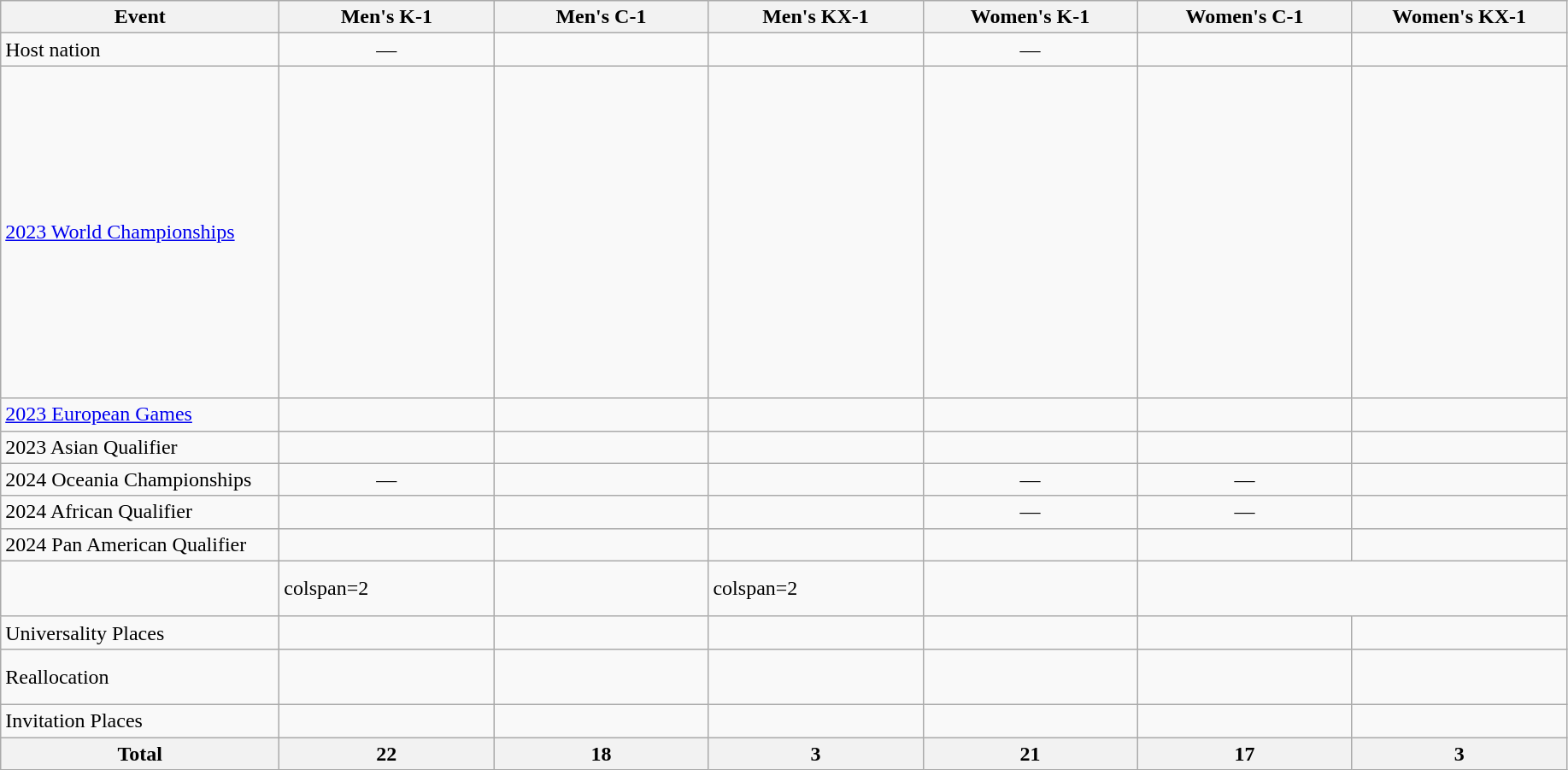<table class="wikitable">
<tr>
<th width="210">Event</th>
<th width="160">Men's K-1</th>
<th width="160">Men's C-1</th>
<th width="160">Men's KX-1</th>
<th width="160">Women's K-1</th>
<th width="160">Women's C-1</th>
<th width="160">Women's KX-1</th>
</tr>
<tr>
<td>Host nation</td>
<td align="center">—</td>
<td></td>
<td></td>
<td align="center">—</td>
<td></td>
<td></td>
</tr>
<tr>
<td><a href='#'>2023 World Championships</a></td>
<td valign=top><br><br><br><br><br><br><br><br><br><br><br><br><br><br></td>
<td valign=top> <br><br><br><br><br><br><br><br><br><br><br><br></td>
<td></td>
<td valign=top><br><br><br><br><br><br><br><br><br><br><br><br><br><br></td>
<td valign=top> <br><br><br><br><br><br><br><br><br><br><br><br></td>
<td></td>
</tr>
<tr>
<td><a href='#'>2023 European Games</a></td>
<td></td>
<td></td>
<td></td>
<td></td>
<td></td>
<td></td>
</tr>
<tr>
<td>2023 Asian Qualifier</td>
<td></td>
<td></td>
<td></td>
<td></td>
<td></td>
<td></td>
</tr>
<tr>
<td>2024 Oceania Championships</td>
<td align=center>—</td>
<td></td>
<td></td>
<td align=center>—</td>
<td align=center>—</td>
<td></td>
</tr>
<tr>
<td>2024 African Qualifier</td>
<td></td>
<td></td>
<td></td>
<td align=center>—</td>
<td align=center>—</td>
<td></td>
</tr>
<tr>
<td>2024 Pan American Qualifier</td>
<td></td>
<td></td>
<td></td>
<td></td>
<td></td>
<td></td>
</tr>
<tr>
<td></td>
<td>colspan=2 </td>
<td valign=top><br><br></td>
<td>colspan=2 </td>
<td valign=top><br><br></td>
</tr>
<tr>
<td>Universality Places</td>
<td></td>
<td></td>
<td></td>
<td></td>
<td></td>
<td></td>
</tr>
<tr>
<td>Reallocation</td>
<td><br></td>
<td></td>
<td></td>
<td><br><br></td>
<td><br></td>
<td></td>
</tr>
<tr>
<td>Invitation Places</td>
<td></td>
<td></td>
<td></td>
<td></td>
<td></td>
<td></td>
</tr>
<tr>
<th>Total</th>
<th>22</th>
<th>18</th>
<th>3</th>
<th>21</th>
<th>17</th>
<th>3</th>
</tr>
</table>
